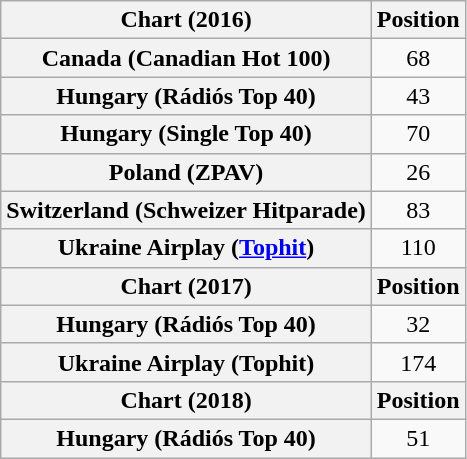<table class="wikitable sortable plainrowheaders" style="text-align:center">
<tr>
<th scope="col">Chart (2016)</th>
<th scope="col">Position</th>
</tr>
<tr>
<th scope="row">Canada (Canadian Hot 100)</th>
<td>68</td>
</tr>
<tr>
<th scope="row">Hungary (Rádiós Top 40)</th>
<td>43</td>
</tr>
<tr>
<th scope="row">Hungary (Single Top 40)</th>
<td>70</td>
</tr>
<tr>
<th scope="row">Poland (ZPAV)</th>
<td>26</td>
</tr>
<tr>
<th scope="row">Switzerland (Schweizer Hitparade)</th>
<td>83</td>
</tr>
<tr>
<th scope="row">Ukraine Airplay (<a href='#'>Tophit</a>)</th>
<td>110</td>
</tr>
<tr>
<th scope="col">Chart (2017)</th>
<th scope="col">Position</th>
</tr>
<tr>
<th scope="row">Hungary (Rádiós Top 40)</th>
<td>32</td>
</tr>
<tr>
<th scope="row">Ukraine Airplay (Tophit)</th>
<td>174</td>
</tr>
<tr>
<th scope="col">Chart (2018)</th>
<th scope="col">Position</th>
</tr>
<tr>
<th scope="row">Hungary (Rádiós Top 40)</th>
<td>51</td>
</tr>
</table>
